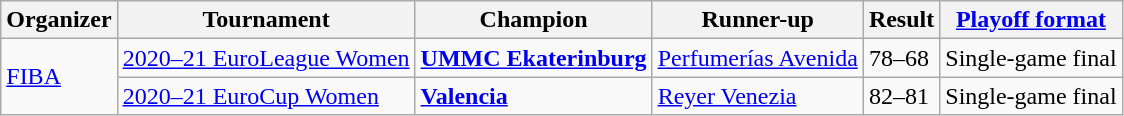<table class="wikitable">
<tr>
<th>Organizer</th>
<th>Tournament</th>
<th>Champion</th>
<th>Runner-up</th>
<th>Result</th>
<th><a href='#'>Playoff format</a></th>
</tr>
<tr>
<td rowspan=2><a href='#'>FIBA</a></td>
<td><a href='#'>2020–21 EuroLeague Women</a></td>
<td> <strong><a href='#'>UMMC Ekaterinburg</a></strong></td>
<td> <a href='#'>Perfumerías Avenida</a></td>
<td>78–68</td>
<td>Single-game final</td>
</tr>
<tr>
<td><a href='#'>2020–21 EuroCup Women</a></td>
<td> <strong><a href='#'>Valencia</a></strong></td>
<td> <a href='#'>Reyer Venezia</a></td>
<td>82–81</td>
<td>Single-game final</td>
</tr>
</table>
